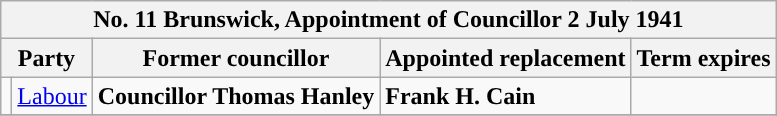<table class="wikitable">
<tr>
<th colspan="5"><strong>No. 11 Brunswick, Appointment of Councillor 2 July 1941</strong></th>
</tr>
<tr>
<th colspan="2">Party</th>
<th>Former councillor</th>
<th>Appointed replacement</th>
<th>Term expires</th>
</tr>
<tr>
<td style="background-color:"></td>
<td><a href='#'>Labour</a></td>
<td><strong>Councillor Thomas Hanley</strong></td>
<td><strong>Frank H. Cain</strong></td>
<td></td>
</tr>
<tr>
</tr>
</table>
